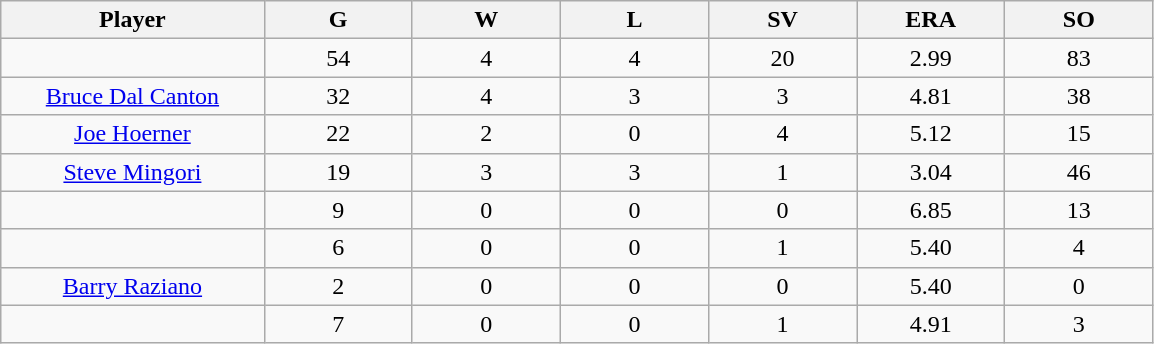<table class="wikitable sortable">
<tr>
<th bgcolor="#DDDDFF" width="16%">Player</th>
<th bgcolor="#DDDDFF" width="9%">G</th>
<th bgcolor="#DDDDFF" width="9%">W</th>
<th bgcolor="#DDDDFF" width="9%">L</th>
<th bgcolor="#DDDDFF" width="9%">SV</th>
<th bgcolor="#DDDDFF" width="9%">ERA</th>
<th bgcolor="#DDDDFF" width="9%">SO</th>
</tr>
<tr align="center">
<td></td>
<td>54</td>
<td>4</td>
<td>4</td>
<td>20</td>
<td>2.99</td>
<td>83</td>
</tr>
<tr align="center">
<td><a href='#'>Bruce Dal Canton</a></td>
<td>32</td>
<td>4</td>
<td>3</td>
<td>3</td>
<td>4.81</td>
<td>38</td>
</tr>
<tr align=center>
<td><a href='#'>Joe Hoerner</a></td>
<td>22</td>
<td>2</td>
<td>0</td>
<td>4</td>
<td>5.12</td>
<td>15</td>
</tr>
<tr align=center>
<td><a href='#'>Steve Mingori</a></td>
<td>19</td>
<td>3</td>
<td>3</td>
<td>1</td>
<td>3.04</td>
<td>46</td>
</tr>
<tr align=center>
<td></td>
<td>9</td>
<td>0</td>
<td>0</td>
<td>0</td>
<td>6.85</td>
<td>13</td>
</tr>
<tr align="center">
<td></td>
<td>6</td>
<td>0</td>
<td>0</td>
<td>1</td>
<td>5.40</td>
<td>4</td>
</tr>
<tr align="center">
<td><a href='#'>Barry Raziano</a></td>
<td>2</td>
<td>0</td>
<td>0</td>
<td>0</td>
<td>5.40</td>
<td>0</td>
</tr>
<tr align=center>
<td></td>
<td>7</td>
<td>0</td>
<td>0</td>
<td>1</td>
<td>4.91</td>
<td>3</td>
</tr>
</table>
